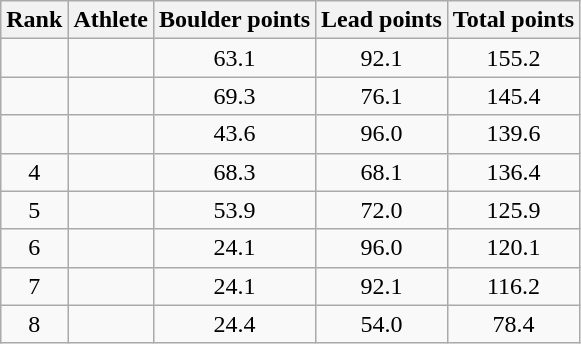<table class="wikitable sortable" style="text-align:center">
<tr>
<th scope="col">Rank</th>
<th scope="col">Athlete</th>
<th scope="col">Boulder points</th>
<th scope="col">Lead points</th>
<th scope="col">Total points</th>
</tr>
<tr>
<td></td>
<td align=left></td>
<td>63.1</td>
<td>92.1</td>
<td>155.2</td>
</tr>
<tr>
<td></td>
<td align=left></td>
<td>69.3</td>
<td>76.1</td>
<td>145.4</td>
</tr>
<tr>
<td></td>
<td align=left></td>
<td>43.6</td>
<td>96.0</td>
<td>139.6</td>
</tr>
<tr>
<td>4</td>
<td align=left></td>
<td>68.3</td>
<td>68.1</td>
<td>136.4</td>
</tr>
<tr>
<td>5</td>
<td align=left></td>
<td>53.9</td>
<td>72.0</td>
<td>125.9</td>
</tr>
<tr>
<td>6</td>
<td align=left></td>
<td>24.1</td>
<td>96.0</td>
<td>120.1</td>
</tr>
<tr>
<td>7</td>
<td align=left></td>
<td>24.1</td>
<td>92.1</td>
<td>116.2</td>
</tr>
<tr>
<td>8</td>
<td align=left></td>
<td>24.4</td>
<td>54.0</td>
<td>78.4</td>
</tr>
</table>
